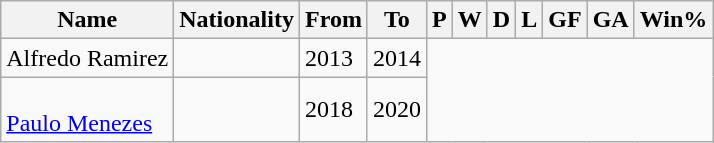<table class="wikitable plainrowheaders sortable" style="text-align:center">
<tr>
<th>Name</th>
<th>Nationality</th>
<th>From</th>
<th class="unsortable">To</th>
<th>P</th>
<th>W</th>
<th>D</th>
<th>L</th>
<th>GF</th>
<th>GA</th>
<th>Win%</th>
</tr>
<tr>
<td scope=row style=text-align:left>Alfredo Ramirez</td>
<td align=left></td>
<td align=left>2013</td>
<td align=left>2014<br></td>
</tr>
<tr>
<td scope=row style=text-align:left><br><a href='#'>Paulo Menezes</a></td>
<td align=left></td>
<td align=left>2018</td>
<td align=left>2020<br></td>
</tr>
</table>
